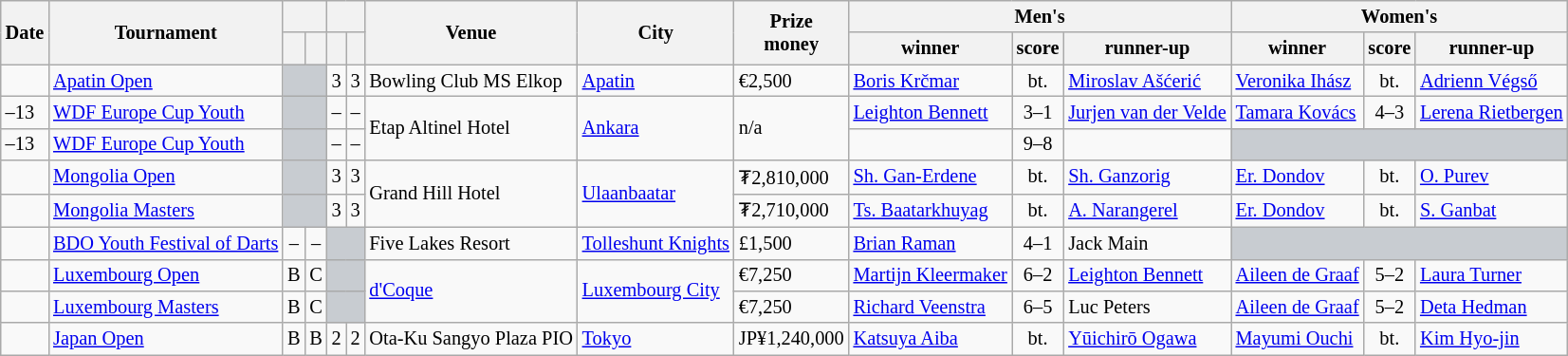<table class="wikitable sortable" style="font-size: 85%">
<tr>
<th rowspan="2">Date</th>
<th rowspan="2">Tournament</th>
<th colspan="2"></th>
<th colspan="2"></th>
<th rowspan="2">Venue</th>
<th rowspan="2">City</th>
<th rowspan="2" class=unsortable>Prize<br>money</th>
<th colspan="3">Men's</th>
<th colspan="3">Women's</th>
</tr>
<tr>
<th></th>
<th></th>
<th></th>
<th></th>
<th>winner</th>
<th>score</th>
<th>runner-up</th>
<th>winner</th>
<th>score</th>
<th>runner-up</th>
</tr>
<tr>
<td></td>
<td><a href='#'>Apatin Open</a></td>
<td colspan=2 style="background:#c8ccd1"></td>
<td align="center">3</td>
<td align="center">3</td>
<td>Bowling Club MS Elkop</td>
<td> <a href='#'>Apatin</a></td>
<td>€2,500</td>
<td> <a href='#'>Boris Krčmar</a></td>
<td align="center">bt.</td>
<td> <a href='#'>Miroslav Ašćerić</a></td>
<td> <a href='#'>Veronika Ihász</a></td>
<td align="center">bt.</td>
<td> <a href='#'>Adrienn Végső</a></td>
</tr>
<tr>
<td>–13</td>
<td><a href='#'>WDF Europe Cup Youth</a> <strong></strong></td>
<td colspan=2 style="background:#c8ccd1"></td>
<td align="center">–</td>
<td align="center">–</td>
<td rowspan=2>Etap Altinel Hotel</td>
<td rowspan=2> <a href='#'>Ankara</a></td>
<td rowspan=2>n/a</td>
<td> <a href='#'>Leighton Bennett</a></td>
<td align="center">3–1</td>
<td> <a href='#'>Jurjen van der Velde</a></td>
<td> <a href='#'>Tamara Kovács</a></td>
<td align="center">4–3</td>
<td> <a href='#'>Lerena Rietbergen</a></td>
</tr>
<tr>
<td>–13</td>
<td><a href='#'>WDF Europe Cup Youth</a> <strong></strong></td>
<td colspan=2 style="background:#c8ccd1"></td>
<td align="center">–</td>
<td align="center">–</td>
<td></td>
<td align="center">9–8</td>
<td></td>
<td colspan=3 style="background:#c8ccd1"></td>
</tr>
<tr>
<td></td>
<td><a href='#'>Mongolia Open</a></td>
<td colspan=2 style="background:#c8ccd1"></td>
<td align="center">3</td>
<td align="center">3</td>
<td rowspan=2>Grand Hill Hotel</td>
<td rowspan=2> <a href='#'>Ulaanbaatar</a></td>
<td>₮2,810,000</td>
<td> <a href='#'>Sh. Gan-Erdene</a></td>
<td align="center">bt.</td>
<td> <a href='#'>Sh. Ganzorig</a></td>
<td> <a href='#'>Er. Dondov</a></td>
<td align="center">bt.</td>
<td> <a href='#'>O. Purev</a></td>
</tr>
<tr>
<td></td>
<td><a href='#'>Mongolia Masters</a></td>
<td colspan=2 style="background:#c8ccd1"></td>
<td align="center">3</td>
<td align="center">3</td>
<td>₮2,710,000</td>
<td> <a href='#'>Ts. Baatarkhuyag</a></td>
<td align="center">bt.</td>
<td> <a href='#'>A. Narangerel</a></td>
<td> <a href='#'>Er. Dondov</a></td>
<td align="center">bt.</td>
<td> <a href='#'>S. Ganbat</a></td>
</tr>
<tr>
<td></td>
<td><a href='#'>BDO Youth Festival of Darts</a></td>
<td align="center">–</td>
<td align="center">–</td>
<td colspan=2 style="background:#c8ccd1"></td>
<td>Five Lakes Resort</td>
<td> <a href='#'>Tolleshunt Knights</a></td>
<td>£1,500</td>
<td> <a href='#'>Brian Raman</a></td>
<td align="center">4–1</td>
<td> Jack Main</td>
<td colspan=3 style="background:#c8ccd1"></td>
</tr>
<tr>
<td></td>
<td><a href='#'>Luxembourg Open</a></td>
<td align="center">B</td>
<td align="center">C</td>
<td colspan=2 style="background:#c8ccd1"></td>
<td rowspan=2><a href='#'>d'Coque</a></td>
<td rowspan=2> <a href='#'>Luxembourg City</a></td>
<td>€7,250</td>
<td> <a href='#'>Martijn Kleermaker</a></td>
<td align="center">6–2</td>
<td> <a href='#'>Leighton Bennett</a></td>
<td> <a href='#'>Aileen de Graaf</a></td>
<td align="center">5–2</td>
<td> <a href='#'>Laura Turner</a></td>
</tr>
<tr>
<td></td>
<td><a href='#'>Luxembourg Masters</a></td>
<td align="center">B</td>
<td align="center">C</td>
<td colspan=2 style="background:#c8ccd1"></td>
<td>€7,250</td>
<td> <a href='#'>Richard Veenstra</a></td>
<td align="center">6–5</td>
<td> Luc Peters</td>
<td> <a href='#'>Aileen de Graaf</a></td>
<td align="center">5–2</td>
<td> <a href='#'>Deta Hedman</a></td>
</tr>
<tr>
<td></td>
<td><a href='#'>Japan Open</a></td>
<td align="center">B</td>
<td align="center">B</td>
<td align="center">2</td>
<td align="center">2</td>
<td>Ota-Ku Sangyo Plaza PIO</td>
<td> <a href='#'>Tokyo</a></td>
<td>JP¥1,240,000</td>
<td> <a href='#'>Katsuya Aiba</a></td>
<td align="center">bt.</td>
<td> <a href='#'>Yūichirō Ogawa</a></td>
<td> <a href='#'>Mayumi Ouchi</a></td>
<td align="center">bt.</td>
<td> <a href='#'>Kim Hyo-jin</a></td>
</tr>
</table>
